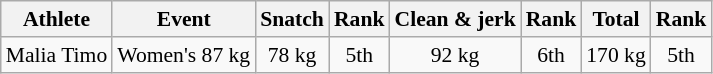<table class="wikitable" style="font-size:90%;text-align:center">
<tr>
<th>Athlete</th>
<th>Event</th>
<th>Snatch</th>
<th>Rank</th>
<th>Clean & jerk</th>
<th>Rank</th>
<th>Total</th>
<th>Rank</th>
</tr>
<tr align=center>
<td align=left>Malia Timo</td>
<td align=left>Women's 87 kg</td>
<td>78 kg</td>
<td>5th</td>
<td>92 kg</td>
<td>6th</td>
<td>170 kg</td>
<td>5th</td>
</tr>
</table>
